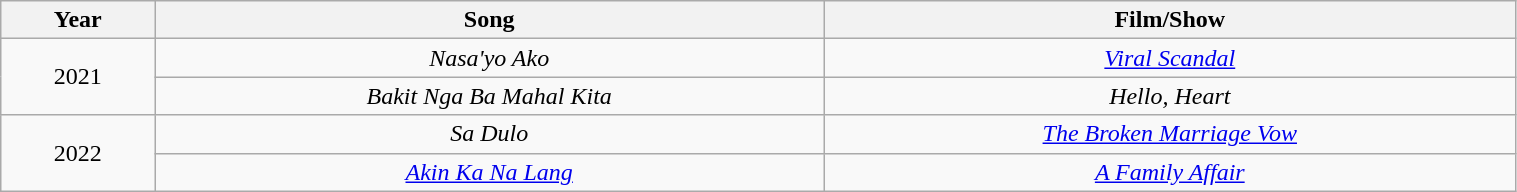<table class="wikitable" style="text-align:center; font-size:100%; width:80%">
<tr>
<th>Year</th>
<th>Song</th>
<th>Film/Show</th>
</tr>
<tr>
<td rowspan="2">2021</td>
<td><em>Nasa'yo Ako</em></td>
<td><em><a href='#'>Viral Scandal</a></em></td>
</tr>
<tr>
<td><em>Bakit Nga Ba Mahal Kita</em></td>
<td><em>Hello, Heart</em></td>
</tr>
<tr>
<td rowspan="2">2022</td>
<td><em>Sa Dulo</em></td>
<td><em><a href='#'>The Broken Marriage Vow</a></em></td>
</tr>
<tr>
<td><em><a href='#'>Akin Ka Na Lang</a></em></td>
<td><a href='#'><em>A Family Affair</em></a></td>
</tr>
</table>
